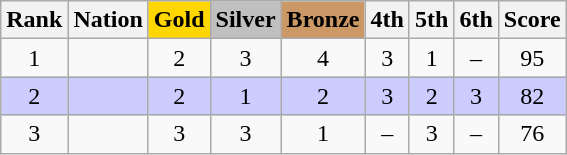<table class="wikitable sortable" style="text-align:center">
<tr>
<th>Rank</th>
<th>Nation</th>
<td bgcolor="gold"><strong>Gold</strong></td>
<td bgcolor="silver"><strong>Silver</strong></td>
<td bgcolor=cc9966><strong>Bronze</strong></td>
<th>4th</th>
<th>5th</th>
<th>6th</th>
<th>Score</th>
</tr>
<tr>
<td>1</td>
<td align=left></td>
<td>2</td>
<td>3</td>
<td>4</td>
<td>3</td>
<td>1</td>
<td>–</td>
<td>95</td>
</tr>
<tr style="background-color:#ccccff">
<td>2</td>
<td align=left></td>
<td>2</td>
<td>1</td>
<td>2</td>
<td>3</td>
<td>2</td>
<td>3</td>
<td>82</td>
</tr>
<tr>
<td>3</td>
<td align=left></td>
<td>3</td>
<td>3</td>
<td>1</td>
<td>–</td>
<td>3</td>
<td>–</td>
<td>76</td>
</tr>
</table>
